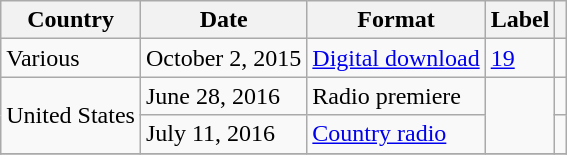<table class="wikitable">
<tr>
<th>Country</th>
<th>Date</th>
<th>Format</th>
<th>Label</th>
<th></th>
</tr>
<tr>
<td>Various</td>
<td>October 2, 2015</td>
<td><a href='#'>Digital download</a> <br> </td>
<td><a href='#'>19</a></td>
<td></td>
</tr>
<tr>
<td rowspan="2">United States</td>
<td>June 28, 2016</td>
<td>Radio premiere <br> </td>
<td rowspan="2"></td>
<td></td>
</tr>
<tr>
<td>July 11, 2016</td>
<td><a href='#'>Country radio</a></td>
<td></td>
</tr>
<tr>
</tr>
</table>
